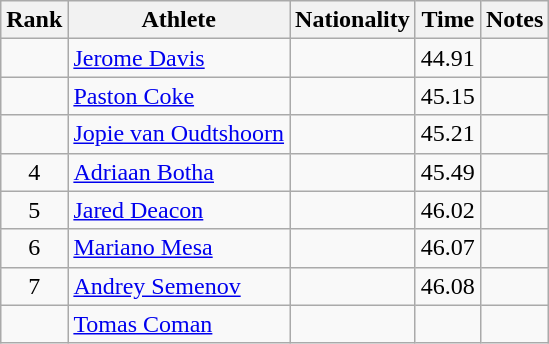<table class="wikitable sortable" style="text-align:center">
<tr>
<th>Rank</th>
<th>Athlete</th>
<th>Nationality</th>
<th>Time</th>
<th>Notes</th>
</tr>
<tr>
<td></td>
<td align=left><a href='#'>Jerome Davis</a></td>
<td align=left></td>
<td>44.91</td>
<td></td>
</tr>
<tr>
<td></td>
<td align=left><a href='#'>Paston Coke</a></td>
<td align=left></td>
<td>45.15</td>
<td></td>
</tr>
<tr>
<td></td>
<td align=left><a href='#'>Jopie van Oudtshoorn</a></td>
<td align=left></td>
<td>45.21</td>
<td></td>
</tr>
<tr>
<td>4</td>
<td align=left><a href='#'>Adriaan Botha</a></td>
<td align=left></td>
<td>45.49</td>
<td></td>
</tr>
<tr>
<td>5</td>
<td align=left><a href='#'>Jared Deacon</a></td>
<td align=left></td>
<td>46.02</td>
<td></td>
</tr>
<tr>
<td>6</td>
<td align=left><a href='#'>Mariano Mesa</a></td>
<td align=left></td>
<td>46.07</td>
<td></td>
</tr>
<tr>
<td>7</td>
<td align=left><a href='#'>Andrey Semenov</a></td>
<td align=left></td>
<td>46.08</td>
<td></td>
</tr>
<tr>
<td></td>
<td align=left><a href='#'>Tomas Coman</a></td>
<td align=left></td>
<td></td>
<td></td>
</tr>
</table>
